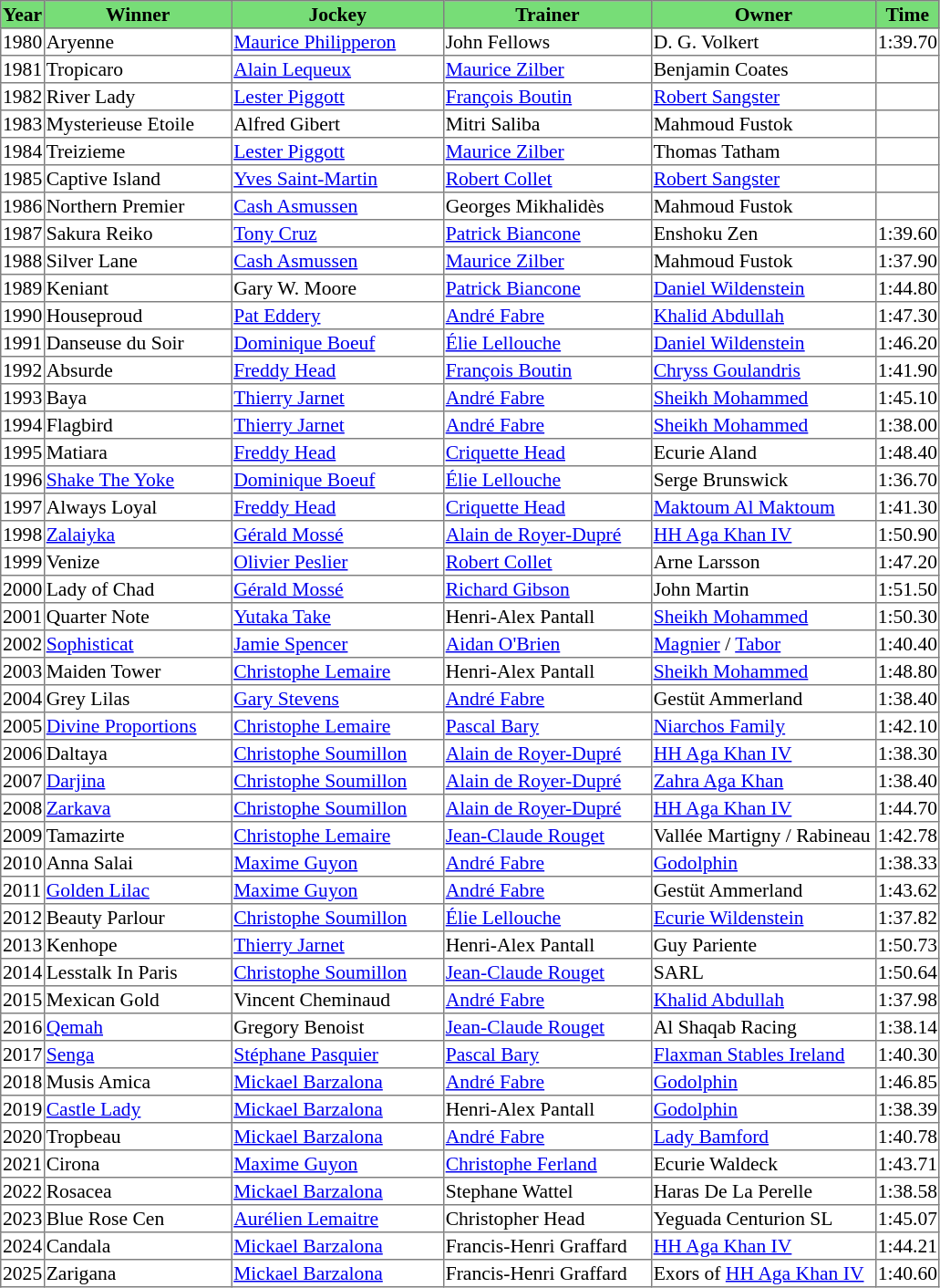<table class = "sortable" | border="1" style="border-collapse: collapse; font-size:90%">
<tr bgcolor="#77dd77" align="center">
<th>Year</th>
<th>Winner</th>
<th>Jockey</th>
<th>Trainer</th>
<th>Owner</th>
<th>Time</th>
</tr>
<tr>
<td>1980</td>
<td width=134px>Aryenne</td>
<td width=152px><a href='#'>Maurice Philipperon</a></td>
<td width=149px>John Fellows</td>
<td width=161px>D. G. Volkert</td>
<td>1:39.70</td>
</tr>
<tr>
<td>1981</td>
<td>Tropicaro</td>
<td><a href='#'>Alain Lequeux</a></td>
<td><a href='#'>Maurice Zilber</a></td>
<td>Benjamin Coates</td>
<td></td>
</tr>
<tr>
<td>1982</td>
<td>River Lady</td>
<td><a href='#'>Lester Piggott</a></td>
<td><a href='#'>François Boutin</a></td>
<td><a href='#'>Robert Sangster</a></td>
<td></td>
</tr>
<tr>
<td>1983</td>
<td>Mysterieuse Etoile</td>
<td>Alfred Gibert</td>
<td>Mitri Saliba</td>
<td>Mahmoud Fustok</td>
<td></td>
</tr>
<tr>
<td>1984</td>
<td>Treizieme</td>
<td><a href='#'>Lester Piggott</a></td>
<td><a href='#'>Maurice Zilber</a></td>
<td>Thomas Tatham</td>
<td></td>
</tr>
<tr>
<td>1985</td>
<td>Captive Island </td>
<td><a href='#'>Yves Saint-Martin</a></td>
<td><a href='#'>Robert Collet</a></td>
<td><a href='#'>Robert Sangster</a></td>
<td></td>
</tr>
<tr>
<td>1986</td>
<td>Northern Premier</td>
<td><a href='#'>Cash Asmussen</a></td>
<td>Georges Mikhalidès</td>
<td>Mahmoud Fustok</td>
<td></td>
</tr>
<tr>
<td>1987</td>
<td>Sakura Reiko</td>
<td><a href='#'>Tony Cruz</a></td>
<td><a href='#'>Patrick Biancone</a></td>
<td>Enshoku Zen</td>
<td>1:39.60</td>
</tr>
<tr>
<td>1988</td>
<td>Silver Lane</td>
<td><a href='#'>Cash Asmussen</a></td>
<td><a href='#'>Maurice Zilber</a></td>
<td>Mahmoud Fustok</td>
<td>1:37.90</td>
</tr>
<tr>
<td>1989</td>
<td>Keniant</td>
<td>Gary W. Moore</td>
<td><a href='#'>Patrick Biancone</a></td>
<td><a href='#'>Daniel Wildenstein</a></td>
<td>1:44.80</td>
</tr>
<tr>
<td>1990</td>
<td>Houseproud</td>
<td><a href='#'>Pat Eddery</a></td>
<td><a href='#'>André Fabre</a></td>
<td><a href='#'>Khalid Abdullah</a></td>
<td>1:47.30</td>
</tr>
<tr>
<td>1991</td>
<td>Danseuse du Soir</td>
<td><a href='#'>Dominique Boeuf</a></td>
<td><a href='#'>Élie Lellouche</a></td>
<td><a href='#'>Daniel Wildenstein</a></td>
<td>1:46.20</td>
</tr>
<tr>
<td>1992</td>
<td>Absurde</td>
<td><a href='#'>Freddy Head</a></td>
<td><a href='#'>François Boutin</a></td>
<td><a href='#'>Chryss Goulandris</a></td>
<td>1:41.90</td>
</tr>
<tr>
<td>1993</td>
<td>Baya</td>
<td><a href='#'>Thierry Jarnet</a></td>
<td><a href='#'>André Fabre</a></td>
<td><a href='#'>Sheikh Mohammed</a></td>
<td>1:45.10</td>
</tr>
<tr>
<td>1994</td>
<td>Flagbird</td>
<td><a href='#'>Thierry Jarnet</a></td>
<td><a href='#'>André Fabre</a></td>
<td><a href='#'>Sheikh Mohammed</a></td>
<td>1:38.00</td>
</tr>
<tr>
<td>1995</td>
<td>Matiara</td>
<td><a href='#'>Freddy Head</a></td>
<td><a href='#'>Criquette Head</a></td>
<td>Ecurie Aland</td>
<td>1:48.40</td>
</tr>
<tr>
<td>1996</td>
<td><a href='#'>Shake The Yoke</a></td>
<td><a href='#'>Dominique Boeuf</a></td>
<td><a href='#'>Élie Lellouche</a></td>
<td>Serge Brunswick</td>
<td>1:36.70</td>
</tr>
<tr>
<td>1997</td>
<td>Always Loyal</td>
<td><a href='#'>Freddy Head</a></td>
<td><a href='#'>Criquette Head</a></td>
<td><a href='#'>Maktoum Al Maktoum</a></td>
<td>1:41.30</td>
</tr>
<tr>
<td>1998</td>
<td><a href='#'>Zalaiyka</a></td>
<td><a href='#'>Gérald Mossé</a></td>
<td><a href='#'>Alain de Royer-Dupré</a></td>
<td><a href='#'>HH Aga Khan IV</a></td>
<td>1:50.90</td>
</tr>
<tr>
<td>1999</td>
<td>Venize</td>
<td><a href='#'>Olivier Peslier</a></td>
<td><a href='#'>Robert Collet</a></td>
<td>Arne Larsson</td>
<td>1:47.20</td>
</tr>
<tr>
<td>2000</td>
<td>Lady of Chad</td>
<td><a href='#'>Gérald Mossé</a></td>
<td><a href='#'>Richard Gibson</a></td>
<td>John Martin</td>
<td>1:51.50</td>
</tr>
<tr>
<td>2001</td>
<td>Quarter Note</td>
<td><a href='#'>Yutaka Take</a></td>
<td>Henri-Alex Pantall</td>
<td><a href='#'>Sheikh Mohammed</a></td>
<td>1:50.30</td>
</tr>
<tr>
<td>2002</td>
<td><a href='#'>Sophisticat</a></td>
<td><a href='#'>Jamie Spencer</a></td>
<td><a href='#'>Aidan O'Brien</a></td>
<td><a href='#'>Magnier</a> / <a href='#'>Tabor</a></td>
<td>1:40.40</td>
</tr>
<tr>
<td>2003</td>
<td>Maiden Tower</td>
<td><a href='#'>Christophe Lemaire</a></td>
<td>Henri-Alex Pantall</td>
<td><a href='#'>Sheikh Mohammed</a></td>
<td>1:48.80</td>
</tr>
<tr>
<td>2004</td>
<td>Grey Lilas</td>
<td><a href='#'>Gary Stevens</a></td>
<td><a href='#'>André Fabre</a></td>
<td>Gestüt Ammerland</td>
<td>1:38.40</td>
</tr>
<tr>
<td>2005</td>
<td><a href='#'>Divine Proportions</a></td>
<td><a href='#'>Christophe Lemaire</a></td>
<td><a href='#'>Pascal Bary</a></td>
<td><a href='#'>Niarchos Family</a></td>
<td>1:42.10</td>
</tr>
<tr>
<td>2006</td>
<td>Daltaya</td>
<td><a href='#'>Christophe Soumillon</a></td>
<td><a href='#'>Alain de Royer-Dupré</a></td>
<td><a href='#'>HH Aga Khan IV</a></td>
<td>1:38.30</td>
</tr>
<tr>
<td>2007</td>
<td><a href='#'>Darjina</a></td>
<td><a href='#'>Christophe Soumillon</a></td>
<td><a href='#'>Alain de Royer-Dupré</a></td>
<td><a href='#'>Zahra Aga Khan</a></td>
<td>1:38.40</td>
</tr>
<tr>
<td>2008</td>
<td><a href='#'>Zarkava</a></td>
<td><a href='#'>Christophe Soumillon</a></td>
<td><a href='#'>Alain de Royer-Dupré</a></td>
<td><a href='#'>HH Aga Khan IV</a></td>
<td>1:44.70</td>
</tr>
<tr>
<td>2009</td>
<td>Tamazirte</td>
<td><a href='#'>Christophe Lemaire</a></td>
<td><a href='#'>Jean-Claude Rouget</a></td>
<td><span>Vallée Martigny / Rabineau</span> </td>
<td>1:42.78</td>
</tr>
<tr>
<td>2010</td>
<td>Anna Salai</td>
<td><a href='#'>Maxime Guyon</a></td>
<td><a href='#'>André Fabre</a></td>
<td><a href='#'>Godolphin</a></td>
<td>1:38.33</td>
</tr>
<tr>
<td>2011</td>
<td><a href='#'>Golden Lilac</a></td>
<td><a href='#'>Maxime Guyon</a></td>
<td><a href='#'>André Fabre</a></td>
<td>Gestüt Ammerland</td>
<td>1:43.62</td>
</tr>
<tr>
<td>2012</td>
<td>Beauty Parlour</td>
<td><a href='#'>Christophe Soumillon</a></td>
<td><a href='#'>Élie Lellouche</a></td>
<td><a href='#'>Ecurie Wildenstein</a></td>
<td>1:37.82</td>
</tr>
<tr>
<td>2013</td>
<td>Kenhope</td>
<td><a href='#'>Thierry Jarnet</a></td>
<td>Henri-Alex Pantall</td>
<td>Guy Pariente</td>
<td>1:50.73</td>
</tr>
<tr>
<td>2014</td>
<td>Lesstalk In Paris</td>
<td><a href='#'>Christophe Soumillon</a></td>
<td><a href='#'>Jean-Claude Rouget</a></td>
<td>SARL</td>
<td>1:50.64</td>
</tr>
<tr>
<td>2015</td>
<td>Mexican Gold</td>
<td>Vincent Cheminaud</td>
<td><a href='#'>André Fabre</a></td>
<td><a href='#'>Khalid Abdullah</a></td>
<td>1:37.98</td>
</tr>
<tr>
<td>2016</td>
<td><a href='#'>Qemah</a></td>
<td>Gregory Benoist</td>
<td><a href='#'>Jean-Claude Rouget</a></td>
<td>Al Shaqab Racing</td>
<td>1:38.14</td>
</tr>
<tr>
<td>2017</td>
<td><a href='#'>Senga</a></td>
<td><a href='#'>Stéphane Pasquier</a></td>
<td><a href='#'>Pascal Bary</a></td>
<td><a href='#'>Flaxman Stables Ireland</a></td>
<td>1:40.30</td>
</tr>
<tr>
<td>2018</td>
<td>Musis Amica</td>
<td><a href='#'>Mickael Barzalona</a></td>
<td><a href='#'>André Fabre</a></td>
<td><a href='#'>Godolphin</a></td>
<td>1:46.85</td>
</tr>
<tr>
<td>2019</td>
<td><a href='#'>Castle Lady</a></td>
<td><a href='#'>Mickael Barzalona</a></td>
<td>Henri-Alex Pantall</td>
<td><a href='#'>Godolphin</a></td>
<td>1:38.39</td>
</tr>
<tr>
<td>2020</td>
<td>Tropbeau</td>
<td><a href='#'>Mickael Barzalona</a></td>
<td><a href='#'>André Fabre</a></td>
<td><a href='#'>Lady Bamford</a></td>
<td>1:40.78</td>
</tr>
<tr>
<td>2021</td>
<td>Cirona</td>
<td><a href='#'>Maxime Guyon</a></td>
<td><a href='#'>Christophe Ferland</a></td>
<td>Ecurie Waldeck</td>
<td>1:43.71</td>
</tr>
<tr>
<td>2022</td>
<td>Rosacea</td>
<td><a href='#'>Mickael Barzalona</a></td>
<td>Stephane Wattel</td>
<td>Haras De La Perelle</td>
<td>1:38.58</td>
</tr>
<tr>
<td>2023</td>
<td>Blue Rose Cen</td>
<td><a href='#'>Aurélien Lemaitre</a></td>
<td>Christopher Head</td>
<td>Yeguada Centurion SL</td>
<td>1:45.07</td>
</tr>
<tr>
<td>2024</td>
<td>Candala</td>
<td><a href='#'>Mickael Barzalona</a></td>
<td>Francis-Henri Graffard</td>
<td><a href='#'>HH Aga Khan IV</a></td>
<td>1:44.21</td>
</tr>
<tr>
<td>2025</td>
<td>Zarigana</td>
<td><a href='#'>Mickael Barzalona</a></td>
<td>Francis-Henri Graffard</td>
<td>Exors of <a href='#'>HH Aga Khan IV</a></td>
<td>1:40.60</td>
</tr>
</table>
